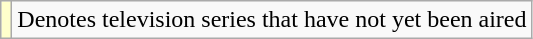<table class="wikitable">
<tr>
<td style="background:#FFFFCC;"></td>
<td>Denotes television series that have not yet been aired</td>
</tr>
</table>
